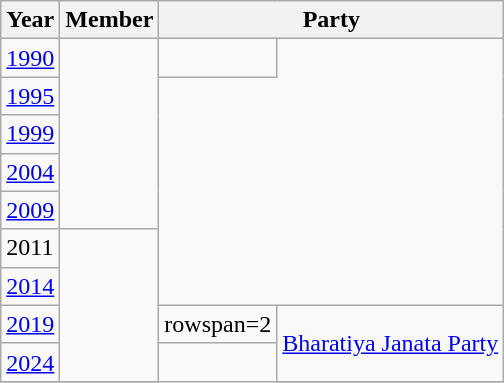<table class="wikitable sortable">
<tr>
<th>Year</th>
<th>Member</th>
<th colspan="2">Party</th>
</tr>
<tr>
<td><a href='#'>1990</a></td>
<td rowspan=5></td>
<td></td>
</tr>
<tr>
<td><a href='#'>1995</a></td>
</tr>
<tr>
<td><a href='#'>1999</a></td>
</tr>
<tr>
<td><a href='#'>2004</a></td>
</tr>
<tr>
<td><a href='#'>2009</a></td>
</tr>
<tr>
<td>2011</td>
<td rowspan="4"></td>
</tr>
<tr>
<td><a href='#'>2014</a></td>
</tr>
<tr>
<td><a href='#'>2019</a></td>
<td>rowspan=2 </td>
<td rowspan=2><a href='#'>Bharatiya Janata Party</a></td>
</tr>
<tr>
<td><a href='#'>2024</a></td>
</tr>
<tr>
</tr>
</table>
